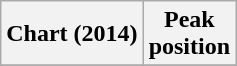<table class="wikitable sortable">
<tr>
<th>Chart (2014)</th>
<th>Peak<br>position</th>
</tr>
<tr>
</tr>
</table>
